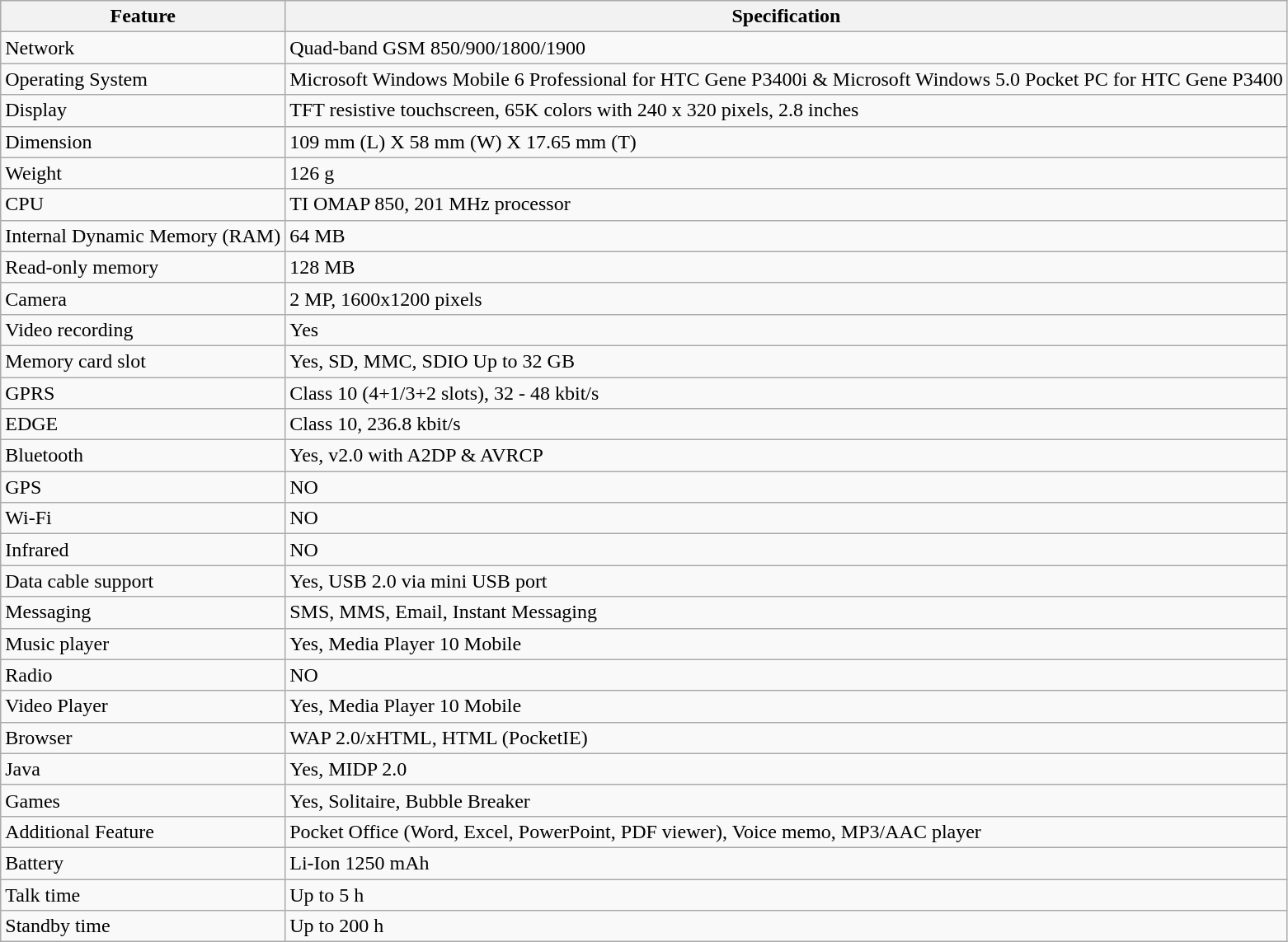<table class="wikitable">
<tr>
<th>Feature</th>
<th>Specification</th>
</tr>
<tr>
<td>Network</td>
<td>Quad-band GSM 850/900/1800/1900</td>
</tr>
<tr>
<td>Operating System</td>
<td>Microsoft Windows Mobile 6 Professional for HTC Gene P3400i & Microsoft Windows 5.0 Pocket PC for HTC Gene P3400</td>
</tr>
<tr>
<td>Display</td>
<td>TFT resistive touchscreen, 65K colors with 240 x 320 pixels, 2.8 inches</td>
</tr>
<tr>
<td>Dimension</td>
<td>109 mm (L) X 58 mm (W) X 17.65 mm (T)</td>
</tr>
<tr>
<td>Weight</td>
<td>126 g</td>
</tr>
<tr>
<td>CPU</td>
<td>TI OMAP 850, 201 MHz processor</td>
</tr>
<tr>
<td>Internal Dynamic Memory (RAM)</td>
<td>64 MB</td>
</tr>
<tr>
<td>Read-only memory</td>
<td>128 MB</td>
</tr>
<tr>
<td>Camera</td>
<td>2 MP, 1600x1200 pixels</td>
</tr>
<tr>
<td>Video recording</td>
<td>Yes</td>
</tr>
<tr>
<td>Memory card slot</td>
<td>Yes, SD, MMC, SDIO  Up to 32 GB</td>
</tr>
<tr>
<td>GPRS</td>
<td>Class 10 (4+1/3+2 slots), 32 - 48 kbit/s</td>
</tr>
<tr>
<td>EDGE</td>
<td>Class 10, 236.8 kbit/s</td>
</tr>
<tr>
<td>Bluetooth</td>
<td>Yes, v2.0 with A2DP & AVRCP</td>
</tr>
<tr>
<td>GPS</td>
<td>NO</td>
</tr>
<tr>
<td>Wi-Fi</td>
<td>NO</td>
</tr>
<tr>
<td>Infrared</td>
<td>NO</td>
</tr>
<tr>
<td>Data cable support</td>
<td>Yes, USB 2.0 via mini USB port</td>
</tr>
<tr>
<td>Messaging</td>
<td>SMS, MMS, Email, Instant Messaging</td>
</tr>
<tr>
<td>Music player</td>
<td>Yes, Media Player 10 Mobile</td>
</tr>
<tr>
<td>Radio</td>
<td>NO</td>
</tr>
<tr>
<td>Video Player</td>
<td>Yes, Media Player 10 Mobile</td>
</tr>
<tr>
<td>Browser</td>
<td>WAP 2.0/xHTML, HTML (PocketIE)</td>
</tr>
<tr>
<td>Java</td>
<td>Yes, MIDP 2.0</td>
</tr>
<tr>
<td>Games</td>
<td>Yes, Solitaire, Bubble Breaker</td>
</tr>
<tr>
<td>Additional Feature</td>
<td>Pocket Office (Word, Excel, PowerPoint, PDF viewer), Voice memo, MP3/AAC player</td>
</tr>
<tr>
<td>Battery</td>
<td>Li-Ion 1250 mAh</td>
</tr>
<tr>
<td>Talk time</td>
<td>Up to 5 h</td>
</tr>
<tr>
<td>Standby time</td>
<td>Up to 200 h</td>
</tr>
</table>
